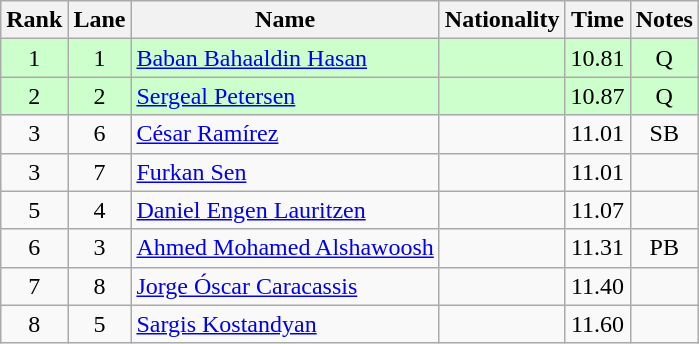<table class="wikitable sortable" style="text-align:center">
<tr>
<th>Rank</th>
<th>Lane</th>
<th>Name</th>
<th>Nationality</th>
<th>Time</th>
<th>Notes</th>
</tr>
<tr bgcolor=ccffcc>
<td align=center>1</td>
<td align=center>1</td>
<td align=left><a href='#'>Baban Bahaaldin Hasan</a></td>
<td align=left></td>
<td>10.81</td>
<td>Q</td>
</tr>
<tr bgcolor=ccffcc>
<td align=center>2</td>
<td align=center>2</td>
<td align=left><a href='#'>Sergeal Petersen</a></td>
<td align=left></td>
<td>10.87</td>
<td>Q</td>
</tr>
<tr>
<td align=center>3</td>
<td align=center>6</td>
<td align=left><a href='#'>César Ramírez</a></td>
<td align=left></td>
<td>11.01</td>
<td>SB</td>
</tr>
<tr>
<td align=center>3</td>
<td align=center>7</td>
<td align=left><a href='#'>Furkan Sen</a></td>
<td align=left></td>
<td>11.01</td>
<td></td>
</tr>
<tr>
<td align=center>5</td>
<td align=center>4</td>
<td align=left><a href='#'>Daniel Engen Lauritzen</a></td>
<td align=left></td>
<td>11.07</td>
<td></td>
</tr>
<tr>
<td align=center>6</td>
<td align=center>3</td>
<td align=left><a href='#'>Ahmed Mohamed Alshawoosh</a></td>
<td align=left></td>
<td>11.31</td>
<td>PB</td>
</tr>
<tr>
<td align=center>7</td>
<td align=center>8</td>
<td align=left><a href='#'>Jorge Óscar Caracassis</a></td>
<td align=left></td>
<td>11.40</td>
<td></td>
</tr>
<tr>
<td align=center>8</td>
<td align=center>5</td>
<td align=left><a href='#'>Sargis Kostandyan</a></td>
<td align=left></td>
<td>11.60</td>
<td></td>
</tr>
</table>
